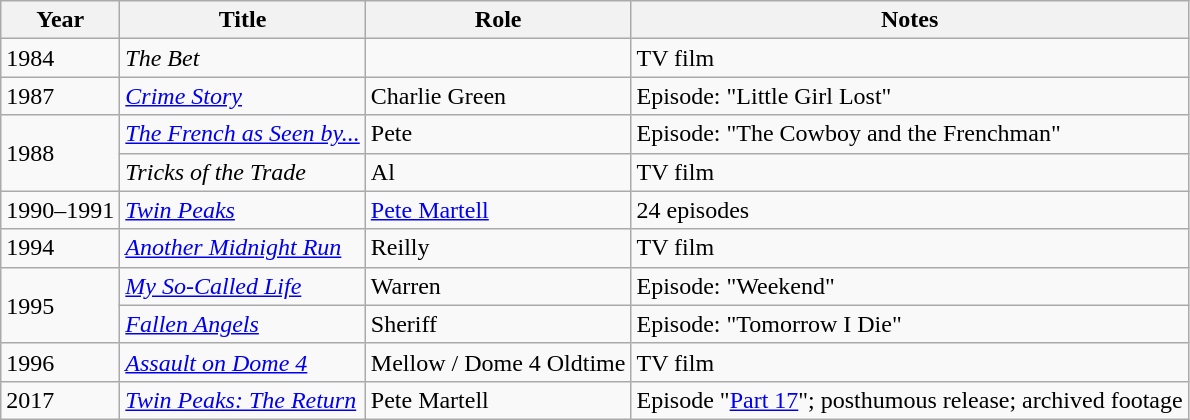<table class="wikitable">
<tr>
<th>Year</th>
<th>Title</th>
<th>Role</th>
<th>Notes</th>
</tr>
<tr>
<td>1984</td>
<td><em>The Bet</em></td>
<td></td>
<td>TV film</td>
</tr>
<tr>
<td>1987</td>
<td><em><a href='#'>Crime Story</a></em></td>
<td>Charlie Green</td>
<td>Episode: "Little Girl Lost"</td>
</tr>
<tr>
<td rowspan="2">1988</td>
<td><em><a href='#'>The French as Seen by...</a></em></td>
<td>Pete</td>
<td>Episode: "The Cowboy and the Frenchman"</td>
</tr>
<tr>
<td><em>Tricks of the Trade</em></td>
<td>Al</td>
<td>TV film</td>
</tr>
<tr>
<td>1990–1991</td>
<td><em><a href='#'>Twin Peaks</a></em></td>
<td><a href='#'>Pete Martell</a></td>
<td>24 episodes</td>
</tr>
<tr>
<td>1994</td>
<td><em><a href='#'>Another Midnight Run</a></em></td>
<td>Reilly</td>
<td>TV film</td>
</tr>
<tr>
<td rowspan="2">1995</td>
<td><em><a href='#'>My So-Called Life</a></em></td>
<td>Warren</td>
<td>Episode: "Weekend"</td>
</tr>
<tr>
<td><em><a href='#'>Fallen Angels</a></em></td>
<td>Sheriff</td>
<td>Episode: "Tomorrow I Die"</td>
</tr>
<tr>
<td>1996</td>
<td><em><a href='#'>Assault on Dome 4</a></em></td>
<td>Mellow / Dome 4 Oldtime</td>
<td>TV film</td>
</tr>
<tr>
<td>2017</td>
<td><em><a href='#'>Twin Peaks: The Return</a></em></td>
<td>Pete Martell</td>
<td>Episode "<a href='#'>Part 17</a>"; posthumous release; archived footage</td>
</tr>
</table>
